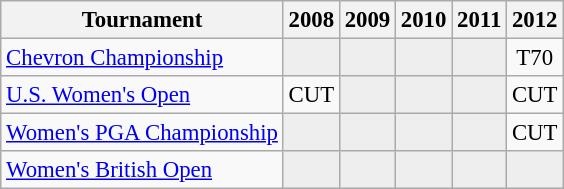<table class="wikitable" style="font-size:95%;text-align:center;">
<tr>
<th>Tournament</th>
<th>2008</th>
<th>2009</th>
<th>2010</th>
<th>2011</th>
<th>2012</th>
</tr>
<tr>
<td align=left><a href='#'>Chevron Championship</a></td>
<td style="background:#eeeeee;"></td>
<td style="background:#eeeeee;"></td>
<td style="background:#eeeeee;"></td>
<td style="background:#eeeeee;"></td>
<td>T70</td>
</tr>
<tr>
<td align=left><a href='#'>U.S. Women's Open</a></td>
<td>CUT</td>
<td style="background:#eeeeee;"></td>
<td style="background:#eeeeee;"></td>
<td style="background:#eeeeee;"></td>
<td>CUT</td>
</tr>
<tr>
<td align=left><a href='#'>Women's PGA Championship</a></td>
<td style="background:#eeeeee;"></td>
<td style="background:#eeeeee;"></td>
<td style="background:#eeeeee;"></td>
<td style="background:#eeeeee;"></td>
<td>CUT</td>
</tr>
<tr>
<td align=left><a href='#'>Women's British Open</a></td>
<td style="background:#eeeeee;"></td>
<td style="background:#eeeeee;"></td>
<td style="background:#eeeeee;"></td>
<td style="background:#eeeeee;"></td>
<td style="background:#eeeeee;"></td>
</tr>
</table>
